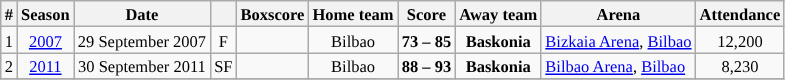<table class="wikitable" style="text-align: center; width=25%; font-size: 11px">
<tr>
<th>#</th>
<th>Season</th>
<th>Date</th>
<th></th>
<th>Boxscore</th>
<th>Home team</th>
<th>Score</th>
<th>Away team</th>
<th>Arena</th>
<th>Attendance</th>
</tr>
<tr>
<td>1</td>
<td><a href='#'>2007</a></td>
<td>29 September 2007</td>
<td>F</td>
<td></td>
<td>Bilbao</td>
<td><strong>73 – 85</strong></td>
<td><strong>Baskonia</strong></td>
<td align=left><a href='#'>Bizkaia Arena</a>, <a href='#'>Bilbao</a></td>
<td>12,200</td>
</tr>
<tr>
<td>2</td>
<td><a href='#'>2011</a></td>
<td>30 September 2011</td>
<td>SF</td>
<td></td>
<td>Bilbao</td>
<td><strong>88 – 93</strong></td>
<td><strong>Baskonia</strong></td>
<td align=left><a href='#'>Bilbao Arena</a>, <a href='#'>Bilbao</a></td>
<td>8,230</td>
</tr>
<tr>
</tr>
</table>
